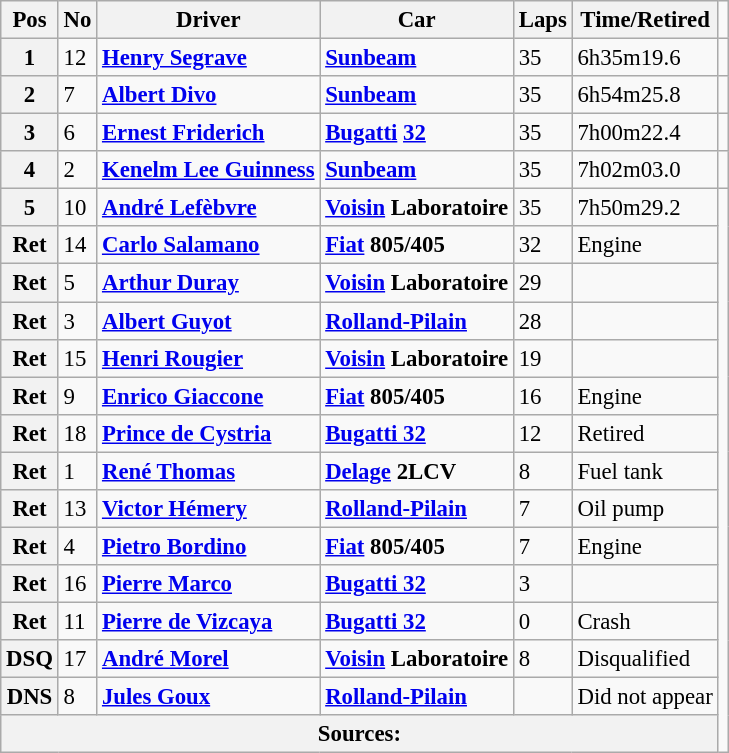<table class="wikitable" style="font-size: 95%;">
<tr>
<th>Pos</th>
<th>No</th>
<th>Driver</th>
<th>Car</th>
<th>Laps</th>
<th>Time/Retired</th>
</tr>
<tr>
<th>1</th>
<td>12</td>
<td> <strong><a href='#'>Henry Segrave</a></strong></td>
<td><strong><a href='#'>Sunbeam</a></strong></td>
<td>35</td>
<td>6h35m19.6</td>
<td></td>
</tr>
<tr>
<th>2</th>
<td>7</td>
<td> <strong><a href='#'>Albert Divo</a></strong></td>
<td><strong><a href='#'>Sunbeam</a></strong></td>
<td>35</td>
<td>6h54m25.8</td>
<td></td>
</tr>
<tr>
<th>3</th>
<td>6</td>
<td> <strong><a href='#'>Ernest Friderich</a></strong></td>
<td><strong><a href='#'>Bugatti</a> <a href='#'>32</a></strong></td>
<td>35</td>
<td>7h00m22.4</td>
<td></td>
</tr>
<tr>
<th>4</th>
<td>2</td>
<td> <strong><a href='#'>Kenelm Lee Guinness</a></strong></td>
<td><strong><a href='#'>Sunbeam</a></strong></td>
<td>35</td>
<td>7h02m03.0</td>
<td></td>
</tr>
<tr>
<th>5</th>
<td>10</td>
<td> <strong><a href='#'>André Lefèbvre</a></strong></td>
<td><strong><a href='#'>Voisin</a> Laboratoire</strong></td>
<td>35</td>
<td>7h50m29.2</td>
</tr>
<tr>
<th>Ret</th>
<td>14</td>
<td> <strong><a href='#'>Carlo Salamano</a></strong></td>
<td><strong><a href='#'>Fiat</a> 805/405</strong></td>
<td>32</td>
<td>Engine</td>
</tr>
<tr>
<th>Ret</th>
<td>5</td>
<td> <strong><a href='#'>Arthur Duray</a></strong></td>
<td><strong><a href='#'>Voisin</a> Laboratoire</strong></td>
<td>29</td>
<td></td>
</tr>
<tr>
<th>Ret</th>
<td>3</td>
<td> <strong><a href='#'>Albert Guyot</a></strong></td>
<td><strong><a href='#'>Rolland-Pilain</a></strong></td>
<td>28</td>
<td></td>
</tr>
<tr>
<th>Ret</th>
<td>15</td>
<td> <strong><a href='#'>Henri Rougier</a></strong></td>
<td><strong><a href='#'>Voisin</a> Laboratoire</strong></td>
<td>19</td>
<td></td>
</tr>
<tr>
<th>Ret</th>
<td>9</td>
<td> <strong><a href='#'>Enrico Giaccone</a></strong></td>
<td><strong><a href='#'>Fiat</a> 805/405</strong></td>
<td>16</td>
<td>Engine</td>
</tr>
<tr>
<th>Ret</th>
<td>18</td>
<td> <strong><a href='#'>Prince de Cystria</a></strong></td>
<td><strong><a href='#'>Bugatti 32</a></strong></td>
<td>12</td>
<td>Retired</td>
</tr>
<tr>
<th>Ret</th>
<td>1</td>
<td> <strong><a href='#'>René Thomas</a></strong></td>
<td><strong><a href='#'>Delage</a> 2LCV</strong></td>
<td>8</td>
<td>Fuel tank</td>
</tr>
<tr>
<th>Ret</th>
<td>13</td>
<td> <strong><a href='#'>Victor Hémery</a></strong></td>
<td><strong><a href='#'>Rolland-Pilain</a></strong></td>
<td>7</td>
<td>Oil pump</td>
</tr>
<tr>
<th>Ret</th>
<td>4</td>
<td> <strong><a href='#'>Pietro Bordino</a></strong></td>
<td><strong><a href='#'>Fiat</a> 805/405</strong></td>
<td>7</td>
<td>Engine</td>
</tr>
<tr>
<th>Ret</th>
<td>16</td>
<td> <strong><a href='#'>Pierre Marco</a></strong></td>
<td><strong><a href='#'>Bugatti 32</a></strong></td>
<td>3</td>
<td></td>
</tr>
<tr>
<th>Ret</th>
<td>11</td>
<td> <strong><a href='#'>Pierre de Vizcaya</a></strong></td>
<td><strong><a href='#'>Bugatti 32</a></strong></td>
<td>0</td>
<td>Crash</td>
</tr>
<tr>
<th>DSQ</th>
<td>17</td>
<td> <strong><a href='#'>André Morel</a></strong></td>
<td><strong><a href='#'>Voisin</a> Laboratoire</strong></td>
<td>8</td>
<td>Disqualified</td>
</tr>
<tr>
<th>DNS</th>
<td>8</td>
<td> <strong><a href='#'>Jules Goux</a></strong></td>
<td><strong><a href='#'>Rolland-Pilain</a></strong></td>
<td></td>
<td>Did not appear</td>
</tr>
<tr>
<th colspan=6>Sources:</th>
</tr>
</table>
